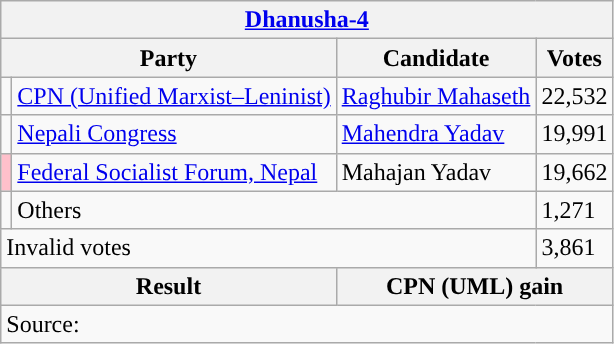<table class="wikitable">
<tr>
<th colspan="4"><a href='#'>Dhanusha-4</a></th>
</tr>
<tr>
<th colspan="2">Party</th>
<th>Candidate</th>
<th>Votes</th>
</tr>
<tr>
<td style="background-color:"></td>
<td><a href='#'>CPN (Unified Marxist–Leninist)</a></td>
<td><a href='#'>Raghubir Mahaseth</a></td>
<td>22,532</td>
</tr>
<tr>
<td style="background-color:"></td>
<td><a href='#'>Nepali Congress</a></td>
<td><a href='#'>Mahendra Yadav</a></td>
<td>19,991</td>
</tr>
<tr>
<td style="background-color:#ffc0cb"></td>
<td><a href='#'>Federal Socialist Forum, Nepal</a></td>
<td>Mahajan Yadav</td>
<td>19,662</td>
</tr>
<tr>
<td></td>
<td colspan="2">Others</td>
<td>1,271</td>
</tr>
<tr>
<td colspan="3">Invalid votes</td>
<td>3,861</td>
</tr>
<tr>
<th colspan="2">Result</th>
<th colspan="2">CPN (UML) gain</th>
</tr>
<tr>
<td colspan="4">Source: </td>
</tr>
</table>
